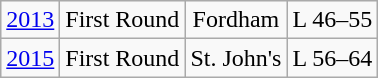<table class="wikitable">
<tr align="center">
<td><a href='#'>2013</a></td>
<td>First Round</td>
<td>Fordham</td>
<td>L 46–55</td>
</tr>
<tr align="center">
<td><a href='#'>2015</a></td>
<td>First Round</td>
<td>St. John's</td>
<td>L 56–64</td>
</tr>
</table>
